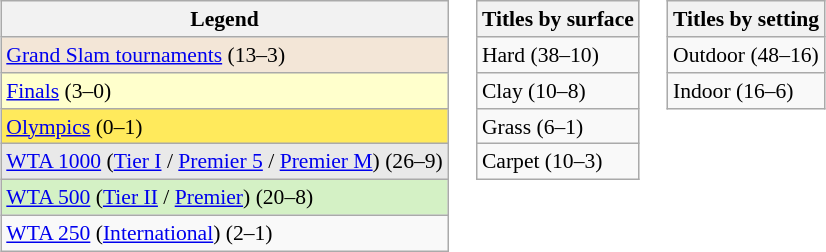<table>
<tr valign="top" style=font-size:90%>
<td><br><table class="wikitable">
<tr>
<th>Legend</th>
</tr>
<tr style="background:#f3e6d7;">
<td><a href='#'>Grand Slam tournaments</a> (13–3)</td>
</tr>
<tr style="background:#ffffcc;">
<td><a href='#'>Finals</a> (3–0)</td>
</tr>
<tr style="background:#FFEA5C;">
<td><a href='#'>Olympics</a> (0–1)</td>
</tr>
<tr style="background:#e9e9e9;">
<td><a href='#'>WTA 1000</a> (<a href='#'>Tier I</a> / <a href='#'>Premier 5</a> / <a href='#'>Premier M</a>)  (26–9)</td>
</tr>
<tr style="background:#d4f1c5;">
<td><a href='#'>WTA 500</a> (<a href='#'>Tier II</a> / <a href='#'>Premier</a>) (20–8)</td>
</tr>
<tr>
<td><a href='#'>WTA 250</a> (<a href='#'>International</a>) (2–1)</td>
</tr>
</table>
</td>
<td><br><table class="wikitable">
<tr>
<th>Titles by surface</th>
</tr>
<tr>
<td>Hard (38–10)</td>
</tr>
<tr>
<td>Clay (10–8)</td>
</tr>
<tr>
<td>Grass (6–1)</td>
</tr>
<tr>
<td>Carpet (10–3)</td>
</tr>
</table>
</td>
<td><br><table class="wikitable">
<tr>
<th>Titles by setting</th>
</tr>
<tr>
<td>Outdoor (48–16)</td>
</tr>
<tr>
<td>Indoor (16–6)</td>
</tr>
</table>
</td>
</tr>
</table>
